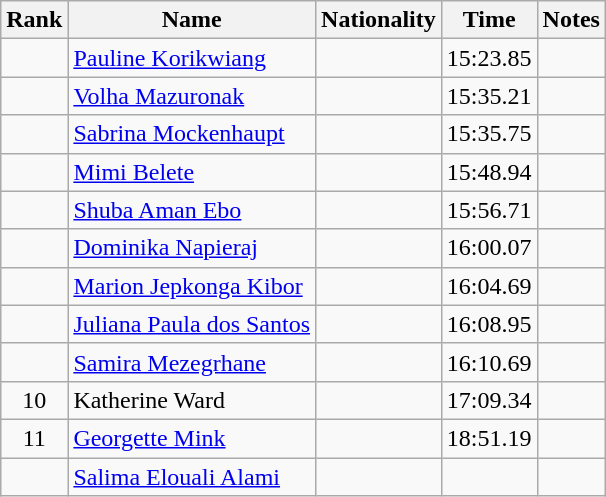<table class="wikitable sortable" style="text-align:center">
<tr>
<th>Rank</th>
<th>Name</th>
<th>Nationality</th>
<th>Time</th>
<th>Notes</th>
</tr>
<tr>
<td></td>
<td align=left><a href='#'>Pauline Korikwiang</a></td>
<td align=left></td>
<td>15:23.85</td>
<td></td>
</tr>
<tr>
<td></td>
<td align=left><a href='#'>Volha Mazuronak</a></td>
<td align=left></td>
<td>15:35.21</td>
<td></td>
</tr>
<tr>
<td></td>
<td align=left><a href='#'>Sabrina Mockenhaupt</a></td>
<td align=left></td>
<td>15:35.75</td>
<td></td>
</tr>
<tr>
<td></td>
<td align=left><a href='#'>Mimi Belete</a></td>
<td align=left></td>
<td>15:48.94</td>
<td></td>
</tr>
<tr>
<td></td>
<td align=left><a href='#'>Shuba Aman Ebo</a></td>
<td align=left></td>
<td>15:56.71</td>
<td></td>
</tr>
<tr>
<td></td>
<td align=left><a href='#'>Dominika Napieraj</a></td>
<td align=left></td>
<td>16:00.07</td>
<td></td>
</tr>
<tr>
<td></td>
<td align=left><a href='#'>Marion Jepkonga Kibor</a></td>
<td align=left></td>
<td>16:04.69</td>
<td></td>
</tr>
<tr>
<td></td>
<td align=left><a href='#'>Juliana Paula dos Santos</a></td>
<td align=left></td>
<td>16:08.95</td>
<td></td>
</tr>
<tr>
<td></td>
<td align=left><a href='#'>Samira Mezegrhane</a></td>
<td align=left></td>
<td>16:10.69</td>
<td></td>
</tr>
<tr>
<td>10</td>
<td align=left>Katherine Ward</td>
<td align=left></td>
<td>17:09.34</td>
<td></td>
</tr>
<tr>
<td>11</td>
<td align=left><a href='#'>Georgette Mink</a></td>
<td align=left></td>
<td>18:51.19</td>
<td></td>
</tr>
<tr>
<td></td>
<td align=left><a href='#'>Salima Elouali Alami</a></td>
<td align=left></td>
<td></td>
<td></td>
</tr>
</table>
